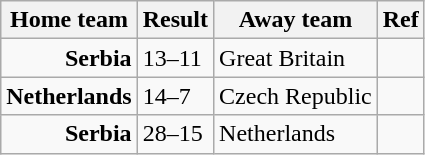<table class=wikitable>
<tr>
<th>Home team</th>
<th>Result</th>
<th>Away team</th>
<th>Ref</th>
</tr>
<tr>
<td align=right> <strong>Serbia</strong></td>
<td>13–11</td>
<td> Great Britain</td>
<td></td>
</tr>
<tr>
<td align=right> <strong>Netherlands</strong></td>
<td>14–7</td>
<td> Czech Republic</td>
<td></td>
</tr>
<tr>
<td align=right> <strong>Serbia</strong></td>
<td>28–15</td>
<td> Netherlands</td>
<td></td>
</tr>
</table>
